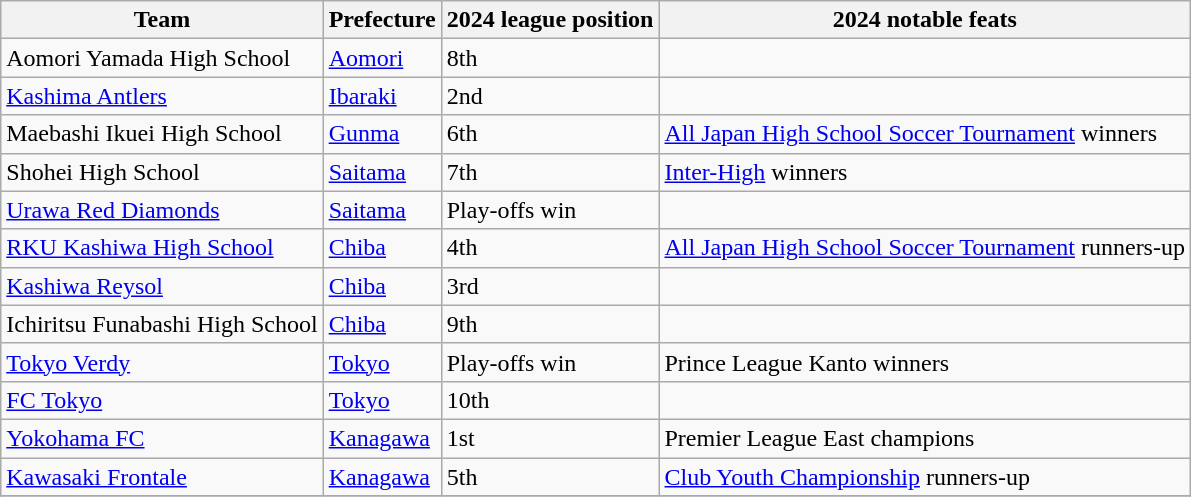<table class="wikitable">
<tr>
<th>Team</th>
<th>Prefecture</th>
<th>2024 league position</th>
<th>2024 notable feats</th>
</tr>
<tr>
<td>Aomori Yamada High School</td>
<td><a href='#'>Aomori</a></td>
<td>8th</td>
<td></td>
</tr>
<tr>
<td><a href='#'>Kashima Antlers</a></td>
<td><a href='#'>Ibaraki</a></td>
<td>2nd</td>
<td></td>
</tr>
<tr>
<td>Maebashi Ikuei High School</td>
<td><a href='#'>Gunma</a></td>
<td>6th</td>
<td><a href='#'>All Japan High School Soccer Tournament</a> winners</td>
</tr>
<tr>
<td>Shohei High School</td>
<td><a href='#'>Saitama</a></td>
<td>7th</td>
<td><a href='#'>Inter-High</a> winners</td>
</tr>
<tr>
<td><a href='#'>Urawa Red Diamonds</a></td>
<td><a href='#'>Saitama</a></td>
<td> Play-offs win</td>
<td></td>
</tr>
<tr>
<td><a href='#'>RKU Kashiwa High School</a></td>
<td><a href='#'>Chiba</a></td>
<td>4th</td>
<td><a href='#'>All Japan High School Soccer Tournament</a> runners-up</td>
</tr>
<tr>
<td><a href='#'>Kashiwa Reysol</a></td>
<td><a href='#'>Chiba</a></td>
<td>3rd</td>
<td></td>
</tr>
<tr>
<td>Ichiritsu Funabashi High School</td>
<td><a href='#'>Chiba</a></td>
<td>9th</td>
<td></td>
</tr>
<tr>
<td><a href='#'>Tokyo Verdy</a></td>
<td><a href='#'>Tokyo</a></td>
<td> Play-offs win</td>
<td>Prince League Kanto winners</td>
</tr>
<tr>
<td><a href='#'>FC Tokyo</a></td>
<td><a href='#'>Tokyo</a></td>
<td>10th</td>
<td></td>
</tr>
<tr>
<td><a href='#'>Yokohama FC</a></td>
<td><a href='#'>Kanagawa</a></td>
<td>1st</td>
<td>Premier League East champions</td>
</tr>
<tr>
<td><a href='#'>Kawasaki Frontale</a></td>
<td><a href='#'>Kanagawa</a></td>
<td>5th</td>
<td><a href='#'>Club Youth Championship</a> runners-up</td>
</tr>
<tr>
</tr>
</table>
